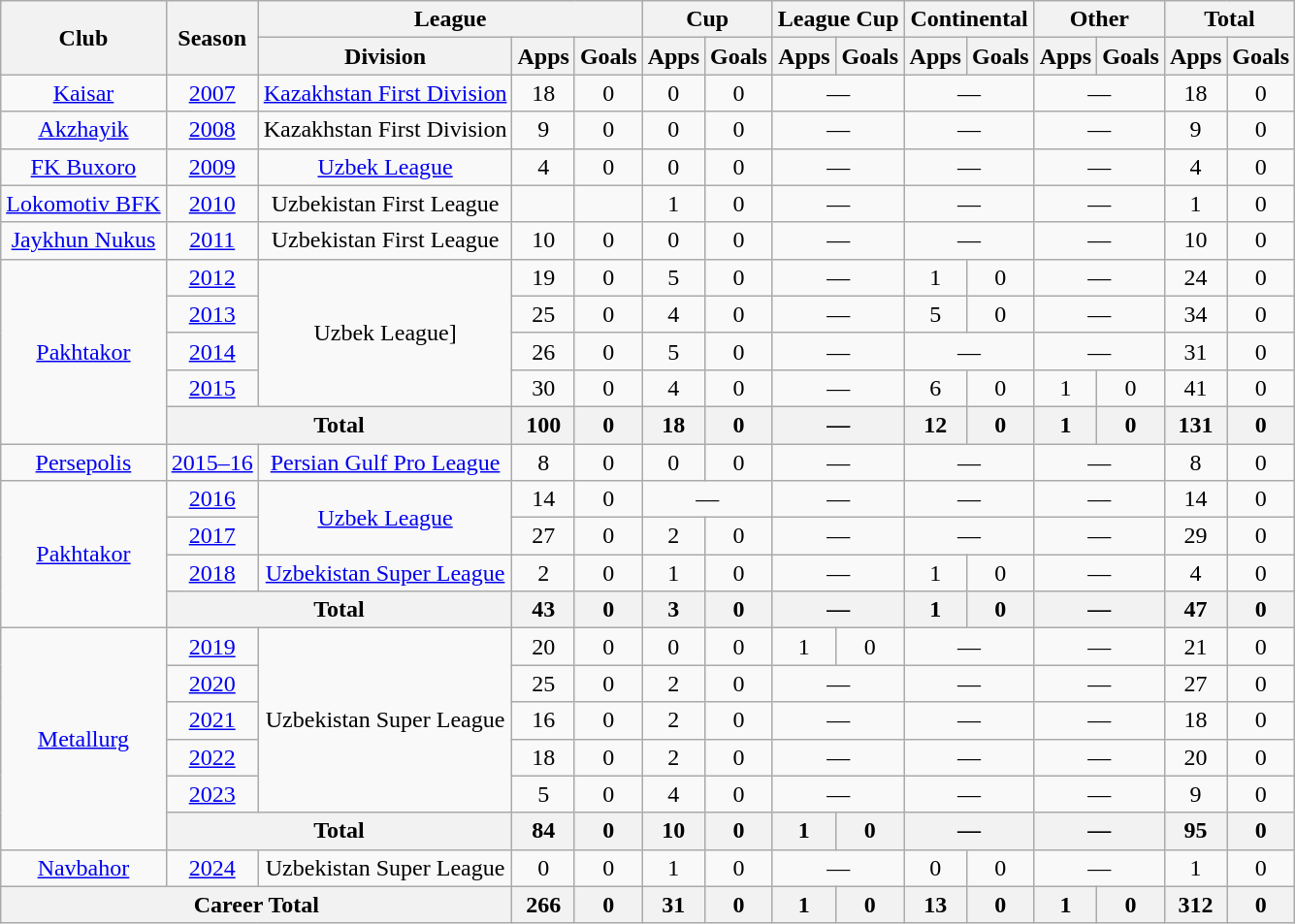<table class="wikitable" style="text-align: center;">
<tr>
<th rowspan="2">Club</th>
<th rowspan="2">Season</th>
<th colspan="3">League</th>
<th colspan="2">Cup</th>
<th colspan="2">League Cup</th>
<th colspan="2">Continental</th>
<th colspan="2">Other</th>
<th colspan="2">Total</th>
</tr>
<tr>
<th>Division</th>
<th>Apps</th>
<th>Goals</th>
<th>Apps</th>
<th>Goals</th>
<th>Apps</th>
<th>Goals</th>
<th>Apps</th>
<th>Goals</th>
<th>Apps</th>
<th>Goals</th>
<th>Apps</th>
<th>Goals</th>
</tr>
<tr>
<td><a href='#'>Kaisar</a></td>
<td><a href='#'>2007</a></td>
<td><a href='#'>Kazakhstan First Division</a></td>
<td>18</td>
<td>0</td>
<td>0</td>
<td>0</td>
<td colspan="2">—</td>
<td colspan="2">—</td>
<td colspan="2">—</td>
<td>18</td>
<td>0</td>
</tr>
<tr>
<td><a href='#'>Akzhayik</a></td>
<td><a href='#'>2008</a></td>
<td>Kazakhstan First Division</td>
<td>9</td>
<td>0</td>
<td>0</td>
<td>0</td>
<td colspan="2">—</td>
<td colspan="2">—</td>
<td colspan="2">—</td>
<td>9</td>
<td>0</td>
</tr>
<tr>
<td><a href='#'>FK Buxoro</a></td>
<td><a href='#'>2009</a></td>
<td><a href='#'>Uzbek League</a></td>
<td>4</td>
<td>0</td>
<td>0</td>
<td>0</td>
<td colspan="2">—</td>
<td colspan="2">—</td>
<td colspan="2">—</td>
<td>4</td>
<td>0</td>
</tr>
<tr>
<td><a href='#'>Lokomotiv BFK</a></td>
<td><a href='#'>2010</a></td>
<td>Uzbekistan First League</td>
<td></td>
<td></td>
<td>1</td>
<td>0</td>
<td colspan="2">—</td>
<td colspan="2">—</td>
<td colspan="2">—</td>
<td>1</td>
<td>0</td>
</tr>
<tr>
<td><a href='#'>	Jaykhun Nukus</a></td>
<td><a href='#'>2011</a></td>
<td>Uzbekistan First League</td>
<td>10</td>
<td>0</td>
<td>0</td>
<td>0</td>
<td colspan="2">—</td>
<td colspan="2">—</td>
<td colspan="2">—</td>
<td>10</td>
<td>0</td>
</tr>
<tr>
<td rowspan="5"><a href='#'>Pakhtakor</a></td>
<td><a href='#'>2012</a></td>
<td rowspan="4">Uzbek League]</td>
<td>19</td>
<td>0</td>
<td>5</td>
<td>0</td>
<td colspan="2">—</td>
<td>1</td>
<td>0</td>
<td colspan="2">—</td>
<td>24</td>
<td>0</td>
</tr>
<tr>
<td><a href='#'>2013</a></td>
<td>25</td>
<td>0</td>
<td>4</td>
<td>0</td>
<td colspan="2">—</td>
<td>5</td>
<td>0</td>
<td colspan="2">—</td>
<td>34</td>
<td>0</td>
</tr>
<tr>
<td><a href='#'>2014</a></td>
<td>26</td>
<td>0</td>
<td>5</td>
<td>0</td>
<td colspan="2">—</td>
<td colspan="2">—</td>
<td colspan="2">—</td>
<td>31</td>
<td>0</td>
</tr>
<tr>
<td><a href='#'>2015</a></td>
<td>30</td>
<td>0</td>
<td>4</td>
<td>0</td>
<td colspan="2">—</td>
<td>6</td>
<td>0</td>
<td>1</td>
<td>0</td>
<td>41</td>
<td>0</td>
</tr>
<tr>
<th colspan=2>Total</th>
<th>100</th>
<th>0</th>
<th>18</th>
<th>0</th>
<th colspan="2">—</th>
<th>12</th>
<th>0</th>
<th>1</th>
<th>0</th>
<th>131</th>
<th>0</th>
</tr>
<tr>
<td><a href='#'>Persepolis</a></td>
<td><a href='#'>2015–16</a></td>
<td><a href='#'>Persian Gulf Pro League</a></td>
<td>8</td>
<td>0</td>
<td>0</td>
<td>0</td>
<td colspan="2">—</td>
<td colspan="2">—</td>
<td colspan="2">—</td>
<td>8</td>
<td>0</td>
</tr>
<tr>
<td rowspan="4"><a href='#'>Pakhtakor</a></td>
<td><a href='#'>2016</a></td>
<td rowspan="2"><a href='#'>Uzbek League</a></td>
<td>14</td>
<td>0</td>
<td colspan="2">—</td>
<td colspan="2">—</td>
<td colspan="2">—</td>
<td colspan="2">—</td>
<td>14</td>
<td>0</td>
</tr>
<tr>
<td><a href='#'>2017</a></td>
<td>27</td>
<td>0</td>
<td>2</td>
<td>0</td>
<td colspan="2">—</td>
<td colspan="2">—</td>
<td colspan="2">—</td>
<td>29</td>
<td>0</td>
</tr>
<tr>
<td><a href='#'>2018</a></td>
<td><a href='#'>Uzbekistan Super League</a></td>
<td>2</td>
<td>0</td>
<td>1</td>
<td>0</td>
<td colspan="2">—</td>
<td>1</td>
<td>0</td>
<td colspan="2">—</td>
<td>4</td>
<td>0</td>
</tr>
<tr>
<th colspan=2>Total</th>
<th>43</th>
<th>0</th>
<th>3</th>
<th>0</th>
<th colspan="2">—</th>
<th>1</th>
<th>0</th>
<th colspan="2">—</th>
<th>47</th>
<th>0</th>
</tr>
<tr>
<td rowspan="6"><a href='#'>Metallurg</a></td>
<td><a href='#'>2019</a></td>
<td rowspan="5">Uzbekistan Super League</td>
<td>20</td>
<td>0</td>
<td>0</td>
<td>0</td>
<td>1</td>
<td>0</td>
<td colspan="2">—</td>
<td colspan="2">—</td>
<td>21</td>
<td>0</td>
</tr>
<tr>
<td><a href='#'>2020</a></td>
<td>25</td>
<td>0</td>
<td>2</td>
<td>0</td>
<td colspan="2">—</td>
<td colspan="2">—</td>
<td colspan="2">—</td>
<td>27</td>
<td>0</td>
</tr>
<tr>
<td><a href='#'>2021</a></td>
<td>16</td>
<td>0</td>
<td>2</td>
<td>0</td>
<td colspan="2">—</td>
<td colspan="2">—</td>
<td colspan="2">—</td>
<td>18</td>
<td>0</td>
</tr>
<tr>
<td><a href='#'>2022</a></td>
<td>18</td>
<td>0</td>
<td>2</td>
<td>0</td>
<td colspan="2">—</td>
<td colspan="2">—</td>
<td colspan="2">—</td>
<td>20</td>
<td>0</td>
</tr>
<tr>
<td><a href='#'>2023</a></td>
<td>5</td>
<td>0</td>
<td>4</td>
<td>0</td>
<td colspan="2">—</td>
<td colspan="2">—</td>
<td colspan="2">—</td>
<td>9</td>
<td>0</td>
</tr>
<tr>
<th colspan=2>Total</th>
<th>84</th>
<th>0</th>
<th>10</th>
<th>0</th>
<th>1</th>
<th>0</th>
<th colspan="2">—</th>
<th colspan="2">—</th>
<th>95</th>
<th>0</th>
</tr>
<tr>
<td><a href='#'>Navbahor</a></td>
<td><a href='#'>2024</a></td>
<td>Uzbekistan Super League</td>
<td>0</td>
<td>0</td>
<td>1</td>
<td>0</td>
<td colspan="2">—</td>
<td>0</td>
<td>0</td>
<td colspan="2">—</td>
<td>1</td>
<td>0</td>
</tr>
<tr>
<th colspan=3>Career Total</th>
<th>266</th>
<th>0</th>
<th>31</th>
<th>0</th>
<th>1</th>
<th>0</th>
<th>13</th>
<th>0</th>
<th>1</th>
<th>0</th>
<th>312</th>
<th>0</th>
</tr>
</table>
